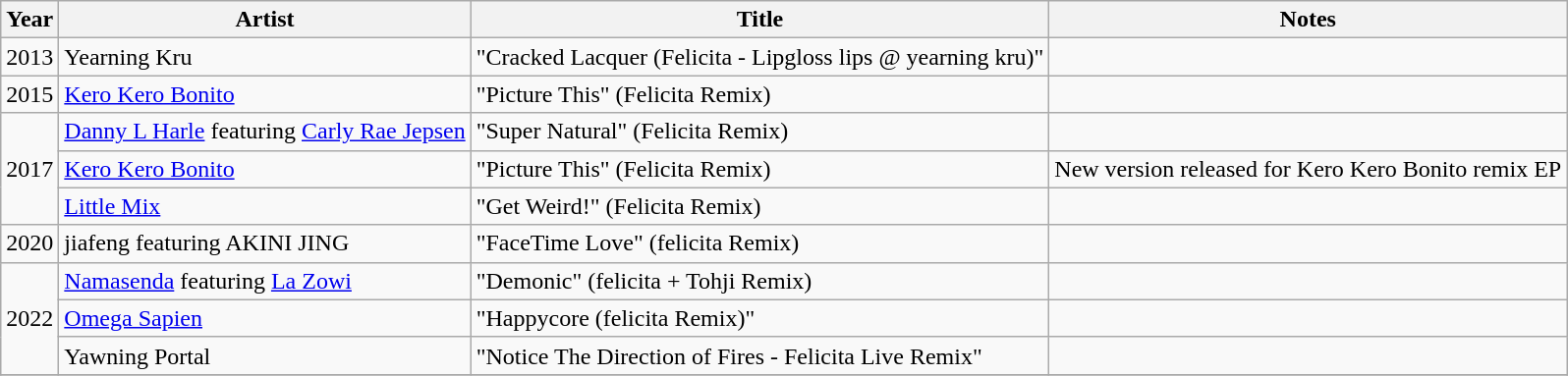<table class="wikitable">
<tr>
<th style="text-align:center;">Year</th>
<th>Artist</th>
<th>Title</th>
<th>Notes</th>
</tr>
<tr>
<td style="text-align:center;">2013</td>
<td>Yearning Kru</td>
<td>"Cracked Lacquer (Felicita - Lipgloss lips @ yearning kru)"</td>
<td></td>
</tr>
<tr>
<td style="text-align:center;">2015</td>
<td><a href='#'>Kero Kero Bonito</a></td>
<td>"Picture This" (Felicita Remix)</td>
<td></td>
</tr>
<tr>
<td style="text-align:center;" rowspan="3">2017</td>
<td><a href='#'>Danny L Harle</a> featuring <a href='#'>Carly Rae Jepsen</a></td>
<td>"Super Natural" (Felicita Remix)</td>
<td></td>
</tr>
<tr>
<td><a href='#'>Kero Kero Bonito</a></td>
<td>"Picture This" (Felicita Remix)</td>
<td>New version released for Kero Kero Bonito remix EP</td>
</tr>
<tr>
<td><a href='#'>Little Mix</a></td>
<td>"Get Weird!" (Felicita Remix)</td>
<td></td>
</tr>
<tr>
<td style="text-align:center;">2020</td>
<td>jiafeng featuring AKINI JING</td>
<td>"FaceTime Love" (felicita Remix)</td>
<td></td>
</tr>
<tr>
<td rowspan="3">2022</td>
<td><a href='#'>Namasenda</a> featuring <a href='#'>La Zowi</a></td>
<td>"Demonic" (felicita + Tohji Remix)</td>
<td></td>
</tr>
<tr>
<td><a href='#'>Omega Sapien</a></td>
<td>"Happycore (felicita Remix)"</td>
<td></td>
</tr>
<tr>
<td>Yawning Portal</td>
<td>"Notice The Direction of Fires - Felicita Live Remix"</td>
<td></td>
</tr>
<tr>
</tr>
</table>
